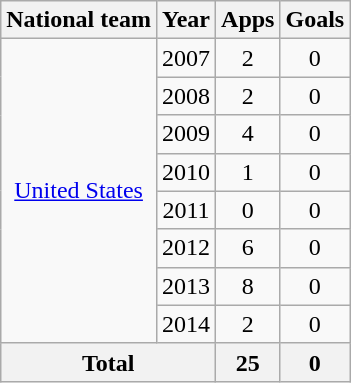<table class="wikitable" style="text-align:center">
<tr>
<th>National team</th>
<th>Year</th>
<th>Apps</th>
<th>Goals</th>
</tr>
<tr>
<td rowspan="8"><a href='#'>United States</a></td>
<td>2007</td>
<td>2</td>
<td>0</td>
</tr>
<tr>
<td>2008</td>
<td>2</td>
<td>0</td>
</tr>
<tr>
<td>2009</td>
<td>4</td>
<td>0</td>
</tr>
<tr>
<td>2010</td>
<td>1</td>
<td>0</td>
</tr>
<tr>
<td>2011</td>
<td>0</td>
<td>0</td>
</tr>
<tr>
<td>2012</td>
<td>6</td>
<td>0</td>
</tr>
<tr>
<td>2013</td>
<td>8</td>
<td>0</td>
</tr>
<tr>
<td>2014</td>
<td>2</td>
<td>0</td>
</tr>
<tr>
<th colspan="2">Total</th>
<th>25</th>
<th>0</th>
</tr>
</table>
